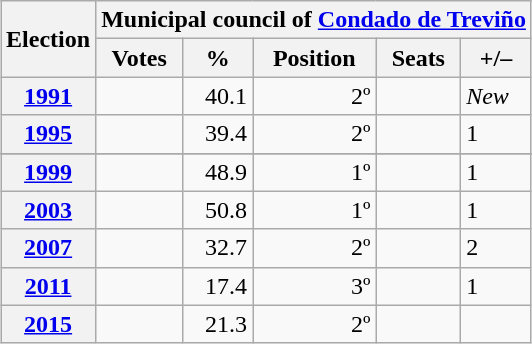<table class="wikitable" style="margin:1em auto;">
<tr>
<th rowspan=2>Election</th>
<th colspan=5>Municipal council of <a href='#'>Condado de Treviño</a></th>
</tr>
<tr>
<th>Votes</th>
<th>%</th>
<th>Position</th>
<th>Seats</th>
<th>+/–</th>
</tr>
<tr>
<th><a href='#'>1991</a></th>
<td align="right"></td>
<td align="right">40.1</td>
<td align="right">2º</td>
<td></td>
<td><em>New</em></td>
</tr>
<tr>
<th><a href='#'>1995</a></th>
<td align="right"></td>
<td align="right">39.4</td>
<td align="right">2º</td>
<td></td>
<td>1</td>
</tr>
<tr>
</tr>
<tr>
<th><a href='#'>1999</a></th>
<td align="right"></td>
<td align="right">48.9</td>
<td align="right">1º</td>
<td></td>
<td>1</td>
</tr>
<tr>
<th><a href='#'>2003</a></th>
<td align="right"></td>
<td align="right">50.8</td>
<td align="right">1º</td>
<td></td>
<td>1</td>
</tr>
<tr>
<th><a href='#'>2007</a></th>
<td align="right"></td>
<td align="right">32.7</td>
<td align="right">2º</td>
<td></td>
<td>2</td>
</tr>
<tr>
<th><a href='#'>2011</a></th>
<td align="right"></td>
<td align="right">17.4</td>
<td align="right">3º</td>
<td></td>
<td>1</td>
</tr>
<tr>
<th><a href='#'>2015</a></th>
<td align="right"></td>
<td align="right">21.3</td>
<td align="right">2º</td>
<td></td>
<td></td>
</tr>
</table>
